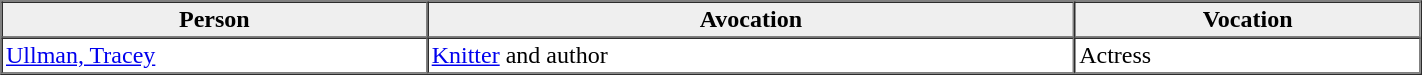<table border=1 cellpadding=2 cellspacing=0 width=75%>
<tr style="background:#efefef">
<th width=30%>Person</th>
<th>Avocation</th>
<th>Vocation</th>
</tr>
<tr>
<td><a href='#'>Ullman, Tracey</a></td>
<td><a href='#'>Knitter</a> and author</td>
<td>Actress</td>
</tr>
</table>
